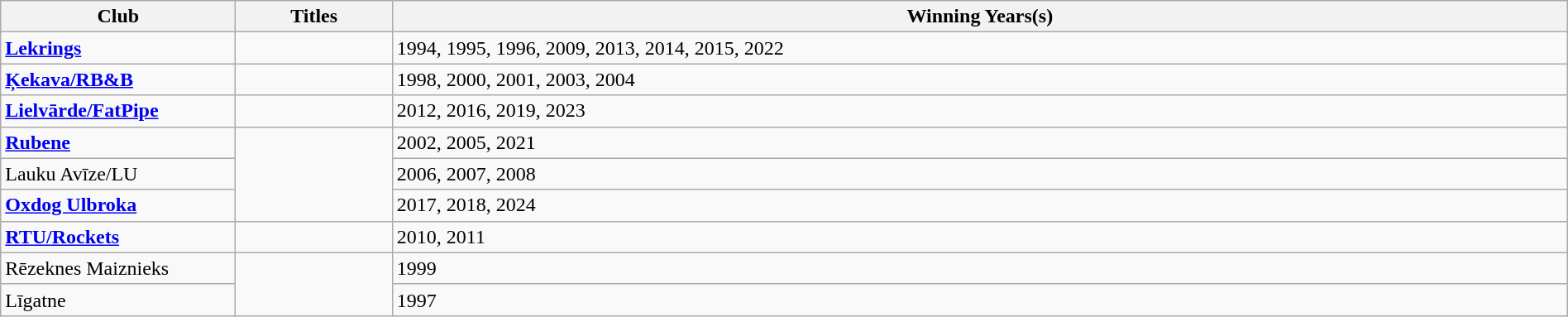<table class="wikitable sortable" style=text-align:left;width:100% style="font-size:90%; ">
<tr>
<th width=12%>Club</th>
<th width=8%>Titles</th>
<th width=60%>Winning Years(s)</th>
</tr>
<tr>
<td><strong><a href='#'>Lekrings</a></strong></td>
<td></td>
<td>1994, 1995, 1996, 2009, 2013, 2014, 2015, 2022</td>
</tr>
<tr>
<td><strong><a href='#'>Ķekava/RB&B</a></strong></td>
<td></td>
<td>1998, 2000, 2001, 2003, 2004</td>
</tr>
<tr>
<td><strong><a href='#'>Lielvārde/FatPipe</a></strong></td>
<td></td>
<td>2012, 2016, 2019, 2023</td>
</tr>
<tr>
<td><strong><a href='#'>Rubene</a></strong></td>
<td rowspan="3"></td>
<td>2002, 2005, 2021</td>
</tr>
<tr>
<td>Lauku Avīze/LU</td>
<td>2006, 2007, 2008</td>
</tr>
<tr>
<td><strong><a href='#'>Oxdog Ulbroka</a></strong></td>
<td>2017, 2018, 2024</td>
</tr>
<tr>
<td><strong><a href='#'>RTU/Rockets</a></strong></td>
<td></td>
<td>2010, 2011</td>
</tr>
<tr>
<td>Rēzeknes Maiznieks</td>
<td rowspan="2"></td>
<td>1999</td>
</tr>
<tr>
<td>Līgatne</td>
<td>1997</td>
</tr>
</table>
